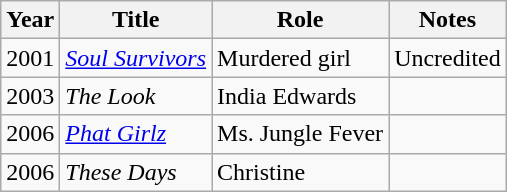<table class="wikitable sortable">
<tr>
<th>Year</th>
<th>Title</th>
<th>Role</th>
<th>Notes</th>
</tr>
<tr>
<td>2001</td>
<td><a href='#'><em>Soul Survivors</em></a></td>
<td>Murdered girl</td>
<td>Uncredited</td>
</tr>
<tr>
<td>2003</td>
<td><em>The Look</em></td>
<td>India Edwards</td>
<td></td>
</tr>
<tr>
<td>2006</td>
<td><em><a href='#'>Phat Girlz</a></em></td>
<td>Ms. Jungle Fever</td>
<td></td>
</tr>
<tr>
<td>2006</td>
<td><em>These Days</em></td>
<td>Christine</td>
<td></td>
</tr>
</table>
